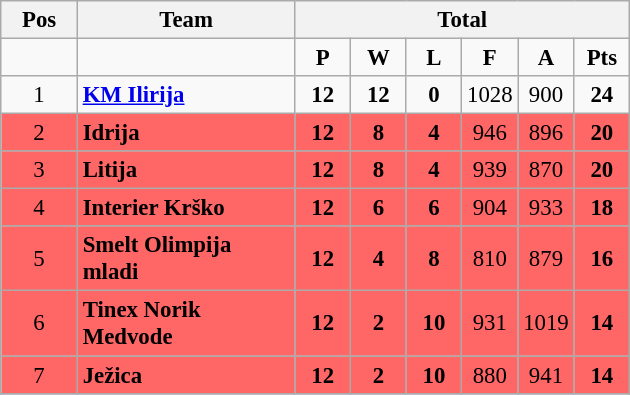<table class=wikitable style="text-align: center; font-size:95%">
<tr>
<th width="44">Pos</th>
<th width="138">Team</th>
<th colspan=7>Total</th>
</tr>
<tr>
<td></td>
<td></td>
<td width="30"><strong>P</strong></td>
<td width="30"><strong>W</strong></td>
<td width="30"><strong>L</strong></td>
<td width="30"><strong>F</strong></td>
<td width="30"><strong>A</strong></td>
<td width="30"><strong>Pts</strong></td>
</tr>
<tr>
<td>1</td>
<td align="left"><strong><a href='#'>KM Ilirija</a></strong></td>
<td><strong>12</strong></td>
<td><strong>12</strong></td>
<td><strong>0</strong></td>
<td>1028</td>
<td>900</td>
<td><strong>24</strong></td>
</tr>
<tr bgcolor="#ff6666">
<td>2</td>
<td align="left"><strong>Idrija</strong></td>
<td><strong>12</strong></td>
<td><strong>8</strong></td>
<td><strong>4</strong></td>
<td>946</td>
<td>896</td>
<td><strong>20</strong></td>
</tr>
<tr bgcolor="#ff6666">
<td>3</td>
<td align="left"><strong>Litija</strong></td>
<td><strong>12</strong></td>
<td><strong>8</strong></td>
<td><strong>4</strong></td>
<td>939</td>
<td>870</td>
<td><strong>20</strong></td>
</tr>
<tr bgcolor="#ff6666">
<td>4</td>
<td align="left"><strong>Interier Krško</strong></td>
<td><strong>12</strong></td>
<td><strong>6</strong></td>
<td><strong>6</strong></td>
<td>904</td>
<td>933</td>
<td><strong>18</strong></td>
</tr>
<tr bgcolor="#ff6666">
<td>5</td>
<td align="left"><strong>Smelt Olimpija mladi</strong></td>
<td><strong>12</strong></td>
<td><strong>4</strong></td>
<td><strong>8</strong></td>
<td>810</td>
<td>879</td>
<td><strong>16</strong></td>
</tr>
<tr bgcolor="#ff6666">
<td>6</td>
<td align="left"><strong>Tinex Norik Medvode</strong></td>
<td><strong>12</strong></td>
<td><strong>2</strong></td>
<td><strong>10</strong></td>
<td>931</td>
<td>1019</td>
<td><strong>14</strong></td>
</tr>
<tr bgcolor="#ff6666">
<td>7</td>
<td align="left"><strong>Ježica</strong></td>
<td><strong>12</strong></td>
<td><strong>2</strong></td>
<td><strong>10</strong></td>
<td>880</td>
<td>941</td>
<td><strong>14</strong></td>
</tr>
<tr>
</tr>
</table>
